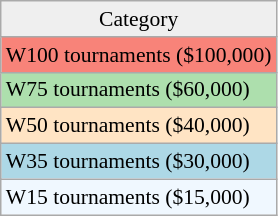<table class=wikitable style=font-size:90%;>
<tr align=center>
<td style="background:#efefef;">Category</td>
</tr>
<tr style="background:#f88379;">
<td>W100 tournaments ($100,000)</td>
</tr>
<tr style="background:#addfad;">
<td>W75 tournaments ($60,000)</td>
</tr>
<tr style="background:#ffe4c4;">
<td>W50 tournaments ($40,000)</td>
</tr>
<tr style="background:lightblue;">
<td>W35 tournaments ($30,000)</td>
</tr>
<tr style="background:#f0f8ff;">
<td>W15 tournaments ($15,000)</td>
</tr>
</table>
